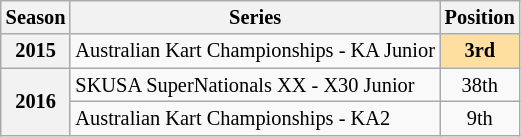<table class="wikitable" style="font-size: 85%; text-align:center">
<tr>
<th>Season</th>
<th>Series</th>
<th>Position</th>
</tr>
<tr>
<th>2015</th>
<td align="left">Australian Kart Championships - KA Junior</td>
<td style=background:#ffdf9f><strong>3rd</strong></td>
</tr>
<tr>
<th rowspan=2>2016</th>
<td align="left">SKUSA SuperNationals XX - X30 Junior</td>
<td>38th</td>
</tr>
<tr>
<td align="left">Australian Kart Championships - KA2</td>
<td>9th</td>
</tr>
</table>
